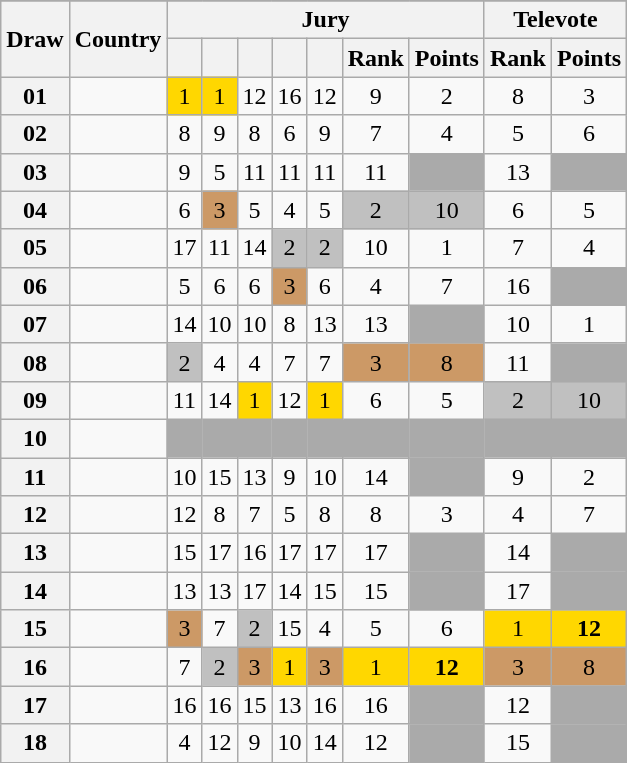<table class="sortable wikitable collapsible plainrowheaders" style="text-align:center;">
<tr>
</tr>
<tr>
<th scope="col" rowspan="2">Draw</th>
<th scope="col" rowspan="2">Country</th>
<th scope="col" colspan="7">Jury</th>
<th scope="col" colspan="2">Televote</th>
</tr>
<tr>
<th scope="col"><small></small></th>
<th scope="col"><small></small></th>
<th scope="col"><small></small></th>
<th scope="col"><small></small></th>
<th scope="col"><small></small></th>
<th scope="col">Rank</th>
<th scope="col">Points</th>
<th scope="col">Rank</th>
<th scope="col">Points</th>
</tr>
<tr>
<th scope="row" style="text-align:center;">01</th>
<td style="text-align:left;"></td>
<td style="background:gold;">1</td>
<td style="background:gold;">1</td>
<td>12</td>
<td>16</td>
<td>12</td>
<td>9</td>
<td>2</td>
<td>8</td>
<td>3</td>
</tr>
<tr>
<th scope="row" style="text-align:center;">02</th>
<td style="text-align:left;"></td>
<td>8</td>
<td>9</td>
<td>8</td>
<td>6</td>
<td>9</td>
<td>7</td>
<td>4</td>
<td>5</td>
<td>6</td>
</tr>
<tr>
<th scope="row" style="text-align:center;">03</th>
<td style="text-align:left;"></td>
<td>9</td>
<td>5</td>
<td>11</td>
<td>11</td>
<td>11</td>
<td>11</td>
<td style="background:#AAAAAA;"></td>
<td>13</td>
<td style="background:#AAAAAA;"></td>
</tr>
<tr>
<th scope="row" style="text-align:center;">04</th>
<td style="text-align:left;"></td>
<td>6</td>
<td style="background:#CC9966;">3</td>
<td>5</td>
<td>4</td>
<td>5</td>
<td style="background:silver;">2</td>
<td style="background:silver;">10</td>
<td>6</td>
<td>5</td>
</tr>
<tr>
<th scope="row" style="text-align:center;">05</th>
<td style="text-align:left;"></td>
<td>17</td>
<td>11</td>
<td>14</td>
<td style="background:silver;">2</td>
<td style="background:silver;">2</td>
<td>10</td>
<td>1</td>
<td>7</td>
<td>4</td>
</tr>
<tr>
<th scope="row" style="text-align:center;">06</th>
<td style="text-align:left;"></td>
<td>5</td>
<td>6</td>
<td>6</td>
<td style="background:#CC9966;">3</td>
<td>6</td>
<td>4</td>
<td>7</td>
<td>16</td>
<td style="background:#AAAAAA;"></td>
</tr>
<tr>
<th scope="row" style="text-align:center;">07</th>
<td style="text-align:left;"></td>
<td>14</td>
<td>10</td>
<td>10</td>
<td>8</td>
<td>13</td>
<td>13</td>
<td style="background:#AAAAAA;"></td>
<td>10</td>
<td>1</td>
</tr>
<tr>
<th scope="row" style="text-align:center;">08</th>
<td style="text-align:left;"></td>
<td style="background:silver;">2</td>
<td>4</td>
<td>4</td>
<td>7</td>
<td>7</td>
<td style="background:#CC9966;">3</td>
<td style="background:#CC9966;">8</td>
<td>11</td>
<td style="background:#AAAAAA;"></td>
</tr>
<tr>
<th scope="row" style="text-align:center;">09</th>
<td style="text-align:left;"></td>
<td>11</td>
<td>14</td>
<td style="background:gold;">1</td>
<td>12</td>
<td style="background:gold;">1</td>
<td>6</td>
<td>5</td>
<td style="background:silver;">2</td>
<td style="background:silver;">10</td>
</tr>
<tr class="sortbottom">
<th scope="row" style="text-align:center;">10</th>
<td style="text-align:left;"></td>
<td style="background:#AAAAAA;"></td>
<td style="background:#AAAAAA;"></td>
<td style="background:#AAAAAA;"></td>
<td style="background:#AAAAAA;"></td>
<td style="background:#AAAAAA;"></td>
<td style="background:#AAAAAA;"></td>
<td style="background:#AAAAAA;"></td>
<td style="background:#AAAAAA;"></td>
<td style="background:#AAAAAA;"></td>
</tr>
<tr>
<th scope="row" style="text-align:center;">11</th>
<td style="text-align:left;"></td>
<td>10</td>
<td>15</td>
<td>13</td>
<td>9</td>
<td>10</td>
<td>14</td>
<td style="background:#AAAAAA;"></td>
<td>9</td>
<td>2</td>
</tr>
<tr>
<th scope="row" style="text-align:center;">12</th>
<td style="text-align:left;"></td>
<td>12</td>
<td>8</td>
<td>7</td>
<td>5</td>
<td>8</td>
<td>8</td>
<td>3</td>
<td>4</td>
<td>7</td>
</tr>
<tr>
<th scope="row" style="text-align:center;">13</th>
<td style="text-align:left;"></td>
<td>15</td>
<td>17</td>
<td>16</td>
<td>17</td>
<td>17</td>
<td>17</td>
<td style="background:#AAAAAA;"></td>
<td>14</td>
<td style="background:#AAAAAA;"></td>
</tr>
<tr>
<th scope="row" style="text-align:center;">14</th>
<td style="text-align:left;"></td>
<td>13</td>
<td>13</td>
<td>17</td>
<td>14</td>
<td>15</td>
<td>15</td>
<td style="background:#AAAAAA;"></td>
<td>17</td>
<td style="background:#AAAAAA;"></td>
</tr>
<tr>
<th scope="row" style="text-align:center;">15</th>
<td style="text-align:left;"></td>
<td style="background:#CC9966;">3</td>
<td>7</td>
<td style="background:silver;">2</td>
<td>15</td>
<td>4</td>
<td>5</td>
<td>6</td>
<td style="background:gold;">1</td>
<td style="background:gold;"><strong>12</strong></td>
</tr>
<tr>
<th scope="row" style="text-align:center;">16</th>
<td style="text-align:left;"></td>
<td>7</td>
<td style="background:silver;">2</td>
<td style="background:#CC9966;">3</td>
<td style="background:gold;">1</td>
<td style="background:#CC9966;">3</td>
<td style="background:gold;">1</td>
<td style="background:gold;"><strong>12</strong></td>
<td style="background:#CC9966;">3</td>
<td style="background:#CC9966;">8</td>
</tr>
<tr>
<th scope="row" style="text-align:center;">17</th>
<td style="text-align:left;"></td>
<td>16</td>
<td>16</td>
<td>15</td>
<td>13</td>
<td>16</td>
<td>16</td>
<td style="background:#AAAAAA;"></td>
<td>12</td>
<td style="background:#AAAAAA;"></td>
</tr>
<tr>
<th scope="row" style="text-align:center;">18</th>
<td style="text-align:left;"></td>
<td>4</td>
<td>12</td>
<td>9</td>
<td>10</td>
<td>14</td>
<td>12</td>
<td style="background:#AAAAAA;"></td>
<td>15</td>
<td style="background:#AAAAAA;"></td>
</tr>
</table>
